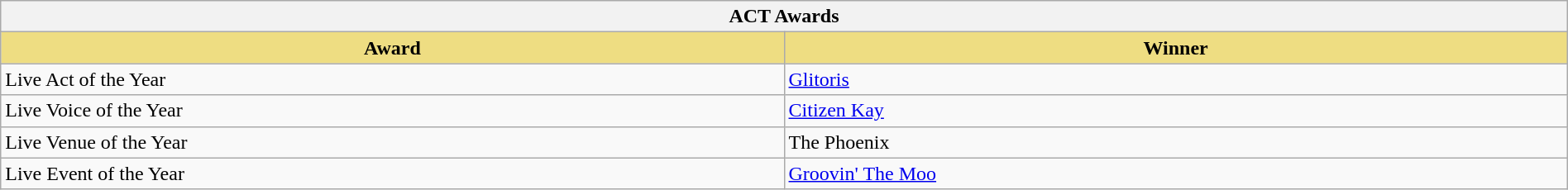<table class="wikitable" width=100%>
<tr>
<th colspan="2">ACT Awards</th>
</tr>
<tr>
<th style="width:10%;background:#EEDD82;">Award</th>
<th style="width:10%;background:#EEDD82;">Winner</th>
</tr>
<tr>
<td>Live Act of the Year</td>
<td><a href='#'>Glitoris</a></td>
</tr>
<tr>
<td>Live Voice of the Year</td>
<td><a href='#'>Citizen Kay</a></td>
</tr>
<tr>
<td>Live Venue of the Year</td>
<td>The Phoenix</td>
</tr>
<tr>
<td>Live Event of the Year</td>
<td><a href='#'>Groovin' The Moo</a></td>
</tr>
</table>
